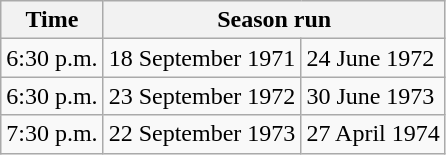<table class="wikitable">
<tr>
<th>Time</th>
<th colspan="2">Season run</th>
</tr>
<tr>
<td>6:30 p.m.</td>
<td>18 September 1971</td>
<td>24 June 1972</td>
</tr>
<tr>
<td>6:30 p.m.</td>
<td>23 September 1972</td>
<td>30 June 1973</td>
</tr>
<tr>
<td>7:30 p.m.</td>
<td>22 September 1973</td>
<td>27 April 1974</td>
</tr>
</table>
